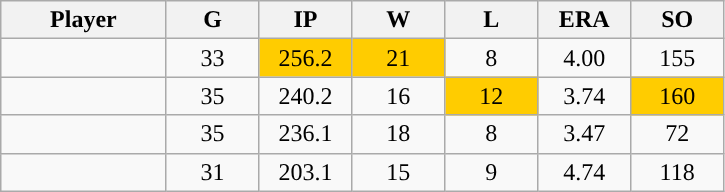<table class="wikitable sortable">
<tr>
<th bgcolor="#DDDDFF" width="16%">Player</th>
<th bgcolor="#DDDDFF" width="9%">G</th>
<th bgcolor="#DDDDFF" width="9%">IP</th>
<th bgcolor="#DDDDFF" width="9%">W</th>
<th bgcolor="#DDDDFF" width="9%">L</th>
<th bgcolor="#DDDDFF" width="9%">ERA</th>
<th bgcolor="#DDDDFF" width="9%">SO</th>
</tr>
<tr align="center">
<td></td>
<td>33</td>
<td style="background:#fc0;">256.2</td>
<td style="background:#fc0;">21</td>
<td>8</td>
<td>4.00</td>
<td>155</td>
</tr>
<tr align="center">
<td></td>
<td>35</td>
<td>240.2</td>
<td>16</td>
<td style="background:#fc0;">12</td>
<td>3.74</td>
<td style="background:#fc0;">160</td>
</tr>
<tr align="center">
<td></td>
<td>35</td>
<td>236.1</td>
<td>18</td>
<td>8</td>
<td>3.47</td>
<td>72</td>
</tr>
<tr align="center">
<td></td>
<td>31</td>
<td>203.1</td>
<td>15</td>
<td>9</td>
<td>4.74</td>
<td>118</td>
</tr>
</table>
